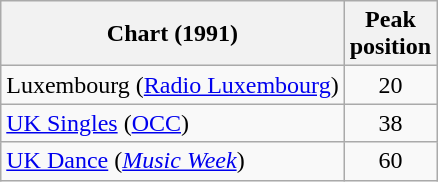<table class="wikitable sortable">
<tr>
<th>Chart (1991)</th>
<th>Peak<br>position</th>
</tr>
<tr>
<td>Luxembourg (<a href='#'>Radio Luxembourg</a>)</td>
<td align="center">20</td>
</tr>
<tr>
<td><a href='#'>UK Singles</a> (<a href='#'>OCC</a>)</td>
<td align="center">38</td>
</tr>
<tr>
<td><a href='#'>UK Dance</a> (<em><a href='#'>Music Week</a></em>)</td>
<td align="center">60</td>
</tr>
</table>
